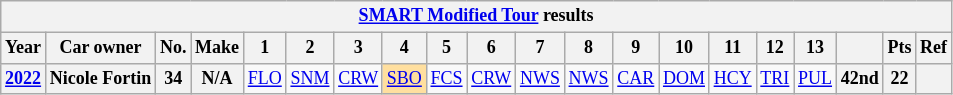<table class="wikitable" style="text-align:center; font-size:75%">
<tr>
<th colspan=38><a href='#'>SMART Modified Tour</a> results</th>
</tr>
<tr>
<th>Year</th>
<th>Car owner</th>
<th>No.</th>
<th>Make</th>
<th>1</th>
<th>2</th>
<th>3</th>
<th>4</th>
<th>5</th>
<th>6</th>
<th>7</th>
<th>8</th>
<th>9</th>
<th>10</th>
<th>11</th>
<th>12</th>
<th>13</th>
<th></th>
<th>Pts</th>
<th>Ref</th>
</tr>
<tr>
<th><a href='#'>2022</a></th>
<th>Nicole Fortin</th>
<th>34</th>
<th>N/A</th>
<td><a href='#'>FLO</a></td>
<td><a href='#'>SNM</a></td>
<td><a href='#'>CRW</a></td>
<td style="background:#FFDF9F;"><a href='#'>SBO</a><br></td>
<td><a href='#'>FCS</a></td>
<td><a href='#'>CRW</a></td>
<td><a href='#'>NWS</a></td>
<td><a href='#'>NWS</a></td>
<td><a href='#'>CAR</a></td>
<td><a href='#'>DOM</a></td>
<td><a href='#'>HCY</a></td>
<td><a href='#'>TRI</a></td>
<td><a href='#'>PUL</a></td>
<th>42nd</th>
<th>22</th>
<th></th>
</tr>
</table>
